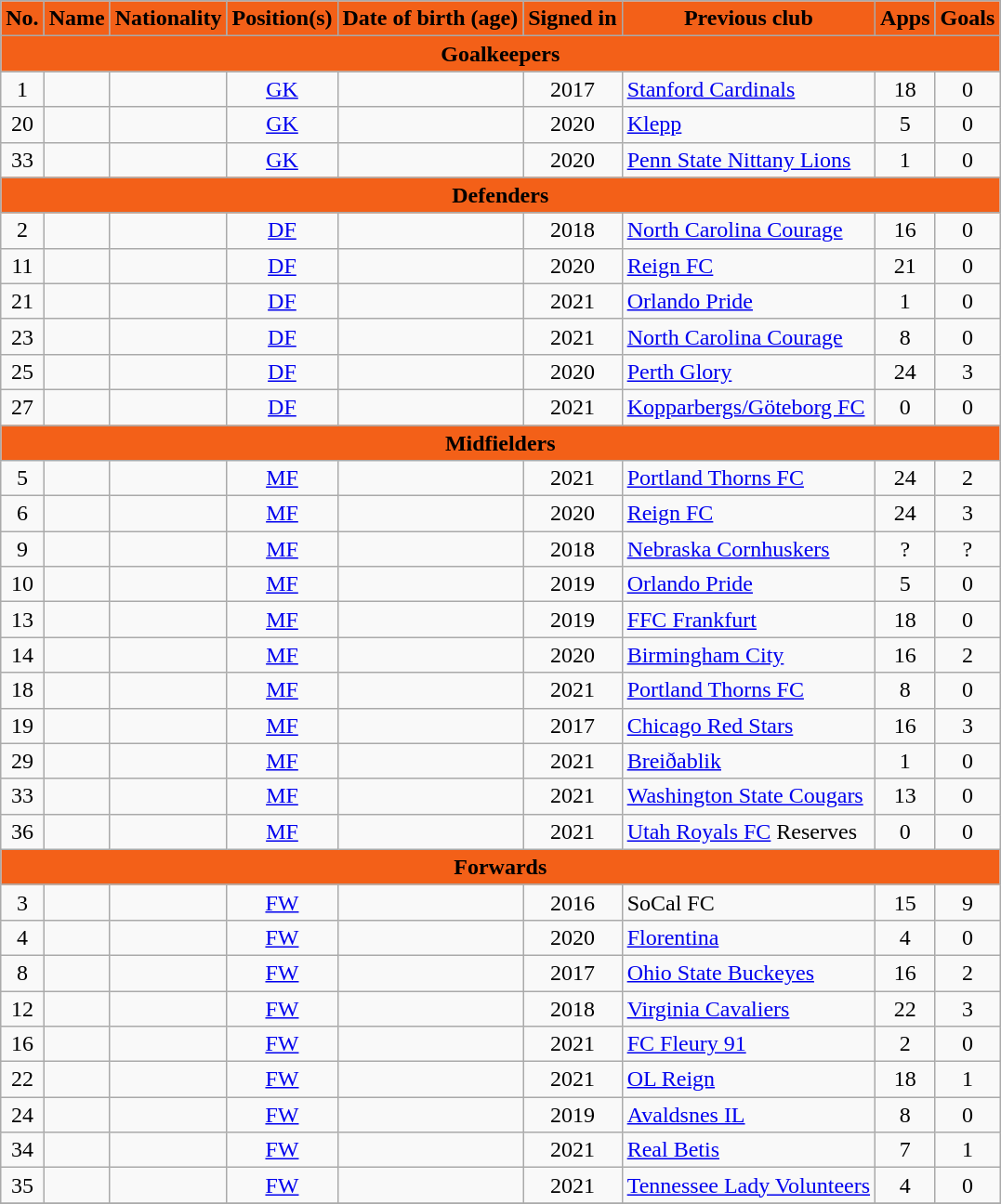<table class="wikitable sortable" style="text-align:center;">
<tr>
<th style="background:#f36018; color:black; text-align:center;">No.</th>
<th style="background:#f36018; color:black; text-align:center;">Name</th>
<th style="background:#f36018; color:black; text-align:center;">Nationality</th>
<th style="background:#f36018; color:black; text-align:center;">Position(s)</th>
<th style="background:#f36018; color:black; text-align:center;">Date of birth (age)</th>
<th style="background:#f36018; color:black; text-align:center;">Signed in</th>
<th style="background:#f36018; color:black; text-align:center;">Previous club</th>
<th style="background:#f36018; color:black; text-align:center;">Apps</th>
<th style="background:#f36018; color:black; text-align:center;">Goals</th>
</tr>
<tr>
<th ! data-sort-value="zzGoalkeepers" colspan=9 style="background:#f36018; color:#000; text-align:center;">Goalkeepers</th>
</tr>
<tr>
<td>1</td>
<td align="left"></td>
<td></td>
<td><a href='#'>GK</a></td>
<td></td>
<td>2017</td>
<td align="left"> <a href='#'>Stanford Cardinals</a></td>
<td>18</td>
<td>0</td>
</tr>
<tr>
<td>20</td>
<td align="left"></td>
<td></td>
<td><a href='#'>GK</a></td>
<td></td>
<td>2020</td>
<td align="left"> <a href='#'>Klepp</a></td>
<td>5</td>
<td>0</td>
</tr>
<tr>
<td>33</td>
<td align="left"></td>
<td></td>
<td><a href='#'>GK</a></td>
<td></td>
<td>2020</td>
<td align="left"> <a href='#'>Penn State Nittany Lions</a></td>
<td>1</td>
<td>0</td>
</tr>
<tr>
<th ! data-sort-value="zzDefenders" colspan=9 style="background:#f36018; color:#000; text-align:center;">Defenders</th>
</tr>
<tr>
<td>2</td>
<td align="left"></td>
<td></td>
<td><a href='#'>DF</a></td>
<td></td>
<td>2018</td>
<td align="left"> <a href='#'>North Carolina Courage</a></td>
<td>16</td>
<td>0</td>
</tr>
<tr>
<td>11</td>
<td align="left"></td>
<td></td>
<td><a href='#'>DF</a></td>
<td></td>
<td>2020</td>
<td align="left"> <a href='#'>Reign FC</a></td>
<td>21</td>
<td>0</td>
</tr>
<tr>
<td>21</td>
<td align="left"></td>
<td></td>
<td><a href='#'>DF</a></td>
<td></td>
<td>2021</td>
<td align="left"> <a href='#'>Orlando Pride</a></td>
<td>1</td>
<td>0</td>
</tr>
<tr>
<td>23</td>
<td align="left"></td>
<td></td>
<td><a href='#'>DF</a></td>
<td></td>
<td>2021</td>
<td align="left"> <a href='#'>North Carolina Courage</a></td>
<td>8</td>
<td>0</td>
</tr>
<tr>
<td>25</td>
<td align="left"></td>
<td></td>
<td><a href='#'>DF</a></td>
<td></td>
<td>2020</td>
<td align="left"> <a href='#'>Perth Glory</a></td>
<td>24</td>
<td>3</td>
</tr>
<tr>
<td>27</td>
<td align="left"></td>
<td></td>
<td><a href='#'>DF</a></td>
<td></td>
<td>2021</td>
<td align="left"> <a href='#'>Kopparbergs/Göteborg FC</a></td>
<td>0</td>
<td>0</td>
</tr>
<tr>
<th data-sort-value="zzMidfielders" colspan=9 style="background:#f36018; color:#00; text-align:center;">Midfielders</th>
</tr>
<tr>
<td>5</td>
<td align="left"></td>
<td></td>
<td><a href='#'>MF</a></td>
<td></td>
<td>2021</td>
<td align="left"> <a href='#'>Portland Thorns FC</a></td>
<td>24</td>
<td>2</td>
</tr>
<tr>
<td>6</td>
<td align="left"></td>
<td></td>
<td><a href='#'>MF</a></td>
<td></td>
<td>2020</td>
<td align="left"> <a href='#'>Reign FC</a></td>
<td>24</td>
<td>3</td>
</tr>
<tr>
<td>9</td>
<td align="left"></td>
<td></td>
<td><a href='#'>MF</a></td>
<td></td>
<td>2018</td>
<td align="left"> <a href='#'>Nebraska Cornhuskers</a></td>
<td>?</td>
<td>?</td>
</tr>
<tr>
<td>10</td>
<td align="left"></td>
<td></td>
<td><a href='#'>MF</a></td>
<td></td>
<td>2019</td>
<td align="left"> <a href='#'>Orlando Pride</a></td>
<td>5</td>
<td>0</td>
</tr>
<tr>
<td>13</td>
<td align="left"></td>
<td></td>
<td><a href='#'>MF</a></td>
<td></td>
<td>2019</td>
<td align="left"> <a href='#'>FFC Frankfurt</a></td>
<td>18</td>
<td>0</td>
</tr>
<tr>
<td>14</td>
<td align="left"></td>
<td></td>
<td><a href='#'>MF</a></td>
<td></td>
<td>2020</td>
<td align="left"> <a href='#'>Birmingham City</a></td>
<td>16</td>
<td>2</td>
</tr>
<tr>
<td>18</td>
<td align="left"></td>
<td></td>
<td><a href='#'>MF</a></td>
<td></td>
<td>2021</td>
<td align="left"> <a href='#'>Portland Thorns FC</a></td>
<td>8</td>
<td>0</td>
</tr>
<tr>
<td>19</td>
<td align="left"></td>
<td></td>
<td><a href='#'>MF</a></td>
<td></td>
<td>2017</td>
<td align="left"> <a href='#'>Chicago Red Stars</a></td>
<td>16</td>
<td>3</td>
</tr>
<tr>
<td>29</td>
<td align="left"></td>
<td></td>
<td><a href='#'>MF</a></td>
<td></td>
<td>2021</td>
<td align="left"> <a href='#'>Breiðablik</a></td>
<td>1</td>
<td>0</td>
</tr>
<tr>
<td>33</td>
<td align="left"></td>
<td></td>
<td><a href='#'>MF</a></td>
<td></td>
<td>2021</td>
<td align="left"> <a href='#'>Washington State Cougars</a></td>
<td>13</td>
<td>0</td>
</tr>
<tr>
<td>36</td>
<td align="left"></td>
<td></td>
<td><a href='#'>MF</a></td>
<td></td>
<td>2021</td>
<td align="left"> <a href='#'>Utah Royals FC</a> Reserves</td>
<td>0</td>
<td>0</td>
</tr>
<tr>
<th data-sort-value="zzForwards" colspan=9 style="background:#f36018; color:#000; text-align:center;">Forwards</th>
</tr>
<tr>
<td>3</td>
<td align="left"></td>
<td></td>
<td><a href='#'>FW</a></td>
<td></td>
<td>2016</td>
<td align="left"> SoCal FC</td>
<td>15</td>
<td>9</td>
</tr>
<tr>
<td>4</td>
<td align="left"></td>
<td></td>
<td><a href='#'>FW</a></td>
<td></td>
<td>2020</td>
<td align="left"> <a href='#'>Florentina</a></td>
<td>4</td>
<td>0</td>
</tr>
<tr>
<td>8</td>
<td align="left"></td>
<td></td>
<td><a href='#'>FW</a></td>
<td></td>
<td>2017</td>
<td align="left"> <a href='#'>Ohio State Buckeyes</a></td>
<td>16</td>
<td>2</td>
</tr>
<tr>
<td>12</td>
<td align="left"></td>
<td></td>
<td><a href='#'>FW</a></td>
<td></td>
<td>2018</td>
<td align="left"> <a href='#'>Virginia Cavaliers</a></td>
<td>22</td>
<td>3</td>
</tr>
<tr>
<td>16</td>
<td align="left"></td>
<td></td>
<td><a href='#'>FW</a></td>
<td></td>
<td>2021</td>
<td align="left"> <a href='#'>FC Fleury 91</a></td>
<td>2</td>
<td>0</td>
</tr>
<tr>
<td>22</td>
<td align="left"></td>
<td></td>
<td><a href='#'>FW</a></td>
<td></td>
<td>2021</td>
<td align="left"> <a href='#'>OL Reign</a></td>
<td>18</td>
<td>1</td>
</tr>
<tr>
<td>24</td>
<td align="left"></td>
<td></td>
<td><a href='#'>FW</a></td>
<td></td>
<td>2019</td>
<td align="left"> <a href='#'>Avaldsnes IL</a></td>
<td>8</td>
<td>0</td>
</tr>
<tr>
<td>34</td>
<td align="left"></td>
<td></td>
<td><a href='#'>FW</a></td>
<td></td>
<td>2021</td>
<td align="left"> <a href='#'>Real Betis</a></td>
<td>7</td>
<td>1</td>
</tr>
<tr>
<td>35</td>
<td align="left"></td>
<td></td>
<td><a href='#'>FW</a></td>
<td></td>
<td>2021</td>
<td align="left"> <a href='#'>Tennessee Lady Volunteers</a></td>
<td>4</td>
<td>0</td>
</tr>
<tr>
</tr>
</table>
